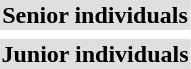<table>
<tr bgcolor="DFDFDF">
<td colspan="4" align="center"><strong>Senior individuals </strong></td>
</tr>
<tr>
<th scope=row style="text-align:left"></th>
<td></td>
<td></td>
<td></td>
</tr>
<tr bgcolor="DFDFDF">
<td colspan="4" align="center"><strong>Junior individuals</strong></td>
</tr>
<tr>
<th scope=row style="text-align:left"></th>
<td></td>
<td></td>
<td></td>
</tr>
</table>
